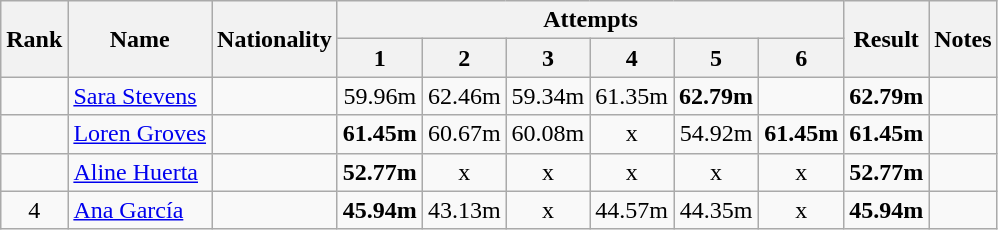<table class="wikitable sortable" style="text-align:center">
<tr>
<th rowspan=2>Rank</th>
<th rowspan=2>Name</th>
<th rowspan=2>Nationality</th>
<th colspan=6>Attempts</th>
<th rowspan=2>Result</th>
<th rowspan=2>Notes</th>
</tr>
<tr>
<th>1</th>
<th>2</th>
<th>3</th>
<th>4</th>
<th>5</th>
<th>6</th>
</tr>
<tr>
<td align=center></td>
<td align=left><a href='#'>Sara Stevens</a></td>
<td align=left></td>
<td>59.96m</td>
<td>62.46m</td>
<td>59.34m</td>
<td>61.35m</td>
<td><strong>62.79m</strong></td>
<td></td>
<td><strong>62.79m</strong></td>
<td></td>
</tr>
<tr>
<td align=center></td>
<td align=left><a href='#'>Loren Groves</a></td>
<td align=left></td>
<td><strong>61.45m</strong></td>
<td>60.67m</td>
<td>60.08m</td>
<td>x</td>
<td>54.92m</td>
<td><strong>61.45m</strong></td>
<td><strong>61.45m</strong></td>
<td></td>
</tr>
<tr>
<td align=center></td>
<td align=left><a href='#'>Aline Huerta</a></td>
<td align=left></td>
<td><strong>52.77m</strong></td>
<td>x</td>
<td>x</td>
<td>x</td>
<td>x</td>
<td>x</td>
<td><strong>52.77m</strong></td>
<td></td>
</tr>
<tr>
<td align=center>4</td>
<td align=left><a href='#'>Ana García</a></td>
<td align=left></td>
<td><strong>45.94m</strong></td>
<td>43.13m</td>
<td>x</td>
<td>44.57m</td>
<td>44.35m</td>
<td>x</td>
<td><strong>45.94m</strong></td>
<td></td>
</tr>
</table>
